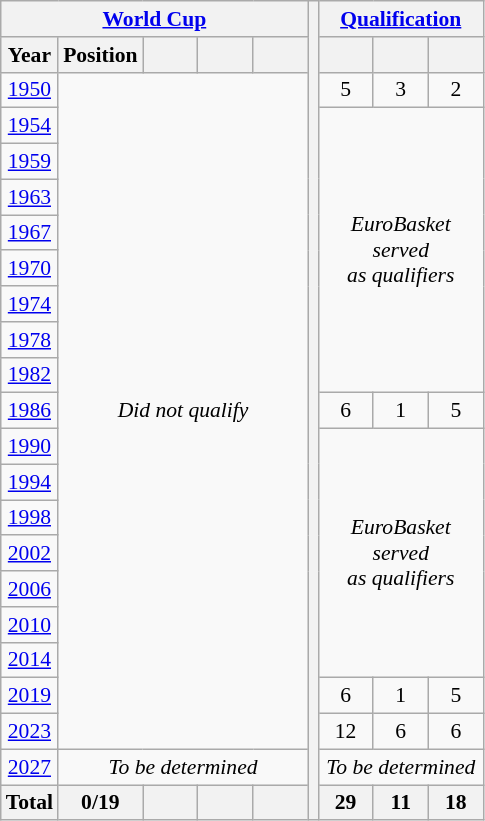<table class="wikitable" style="text-align: center;font-size:90%;">
<tr>
<th colspan=5><a href='#'>World Cup</a></th>
<th rowspan=23></th>
<th colspan=3><a href='#'>Qualification</a></th>
</tr>
<tr>
<th>Year</th>
<th>Position</th>
<th width=30></th>
<th width=30></th>
<th width=30></th>
<th width=30></th>
<th width=30></th>
<th width=30></th>
</tr>
<tr>
<td> <a href='#'>1950</a></td>
<td colspan=4 rowspan=19><em>Did not qualify</em></td>
<td>5</td>
<td>3</td>
<td>2</td>
</tr>
<tr>
<td> <a href='#'>1954</a></td>
<td colspan=3 rowspan=8><em>EuroBasket served<br>as qualifiers</em></td>
</tr>
<tr>
<td> <a href='#'>1959</a></td>
</tr>
<tr>
<td> <a href='#'>1963</a></td>
</tr>
<tr>
<td> <a href='#'>1967</a></td>
</tr>
<tr>
<td> <a href='#'>1970</a></td>
</tr>
<tr>
<td> <a href='#'>1974</a></td>
</tr>
<tr>
<td> <a href='#'>1978</a></td>
</tr>
<tr>
<td> <a href='#'>1982</a></td>
</tr>
<tr>
<td> <a href='#'>1986</a></td>
<td>6</td>
<td>1</td>
<td>5</td>
</tr>
<tr>
<td> <a href='#'>1990</a></td>
<td colspan=3 rowspan=7><em>EuroBasket served<br>as qualifiers</em></td>
</tr>
<tr>
<td> <a href='#'>1994</a></td>
</tr>
<tr>
<td> <a href='#'>1998</a></td>
</tr>
<tr>
<td> <a href='#'>2002</a></td>
</tr>
<tr>
<td> <a href='#'>2006</a></td>
</tr>
<tr>
<td> <a href='#'>2010</a></td>
</tr>
<tr>
<td> <a href='#'>2014</a></td>
</tr>
<tr>
<td> <a href='#'>2019</a></td>
<td>6</td>
<td>1</td>
<td>5</td>
</tr>
<tr>
<td> <a href='#'>2023</a></td>
<td>12</td>
<td>6</td>
<td>6</td>
</tr>
<tr>
<td> <a href='#'>2027</a></td>
<td colspan=4><em>To be determined</em></td>
<td colspan=3><em>To be determined</em></td>
</tr>
<tr>
<th>Total</th>
<th>0/19</th>
<th></th>
<th></th>
<th></th>
<th>29</th>
<th>11</th>
<th>18</th>
</tr>
</table>
